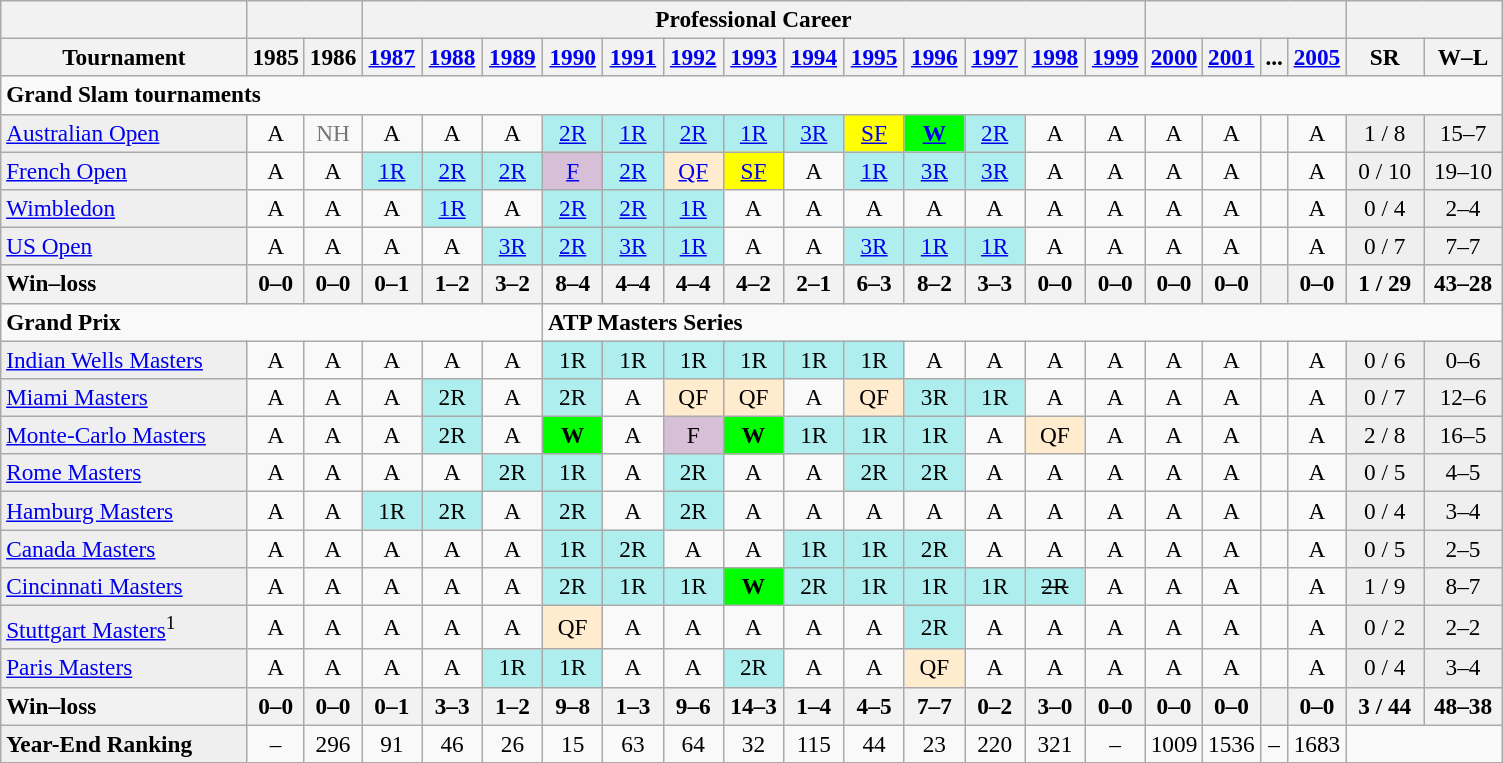<table class="wikitable" style="text-align:center;font-size:97%">
<tr>
<th></th>
<th colspan="2"></th>
<th colspan="13">Professional Career</th>
<th colspan="4"></th>
<th colspan="2"></th>
</tr>
<tr>
<th width=157>Tournament</th>
<th width=10>1985</th>
<th width="10">1986</th>
<th width="33"><a href='#'>1987</a></th>
<th width="33"><a href='#'>1988</a></th>
<th width="33"><a href='#'>1989</a></th>
<th width="33"><a href='#'>1990</a></th>
<th width="33"><a href='#'>1991</a></th>
<th width="33"><a href='#'>1992</a></th>
<th width="33"><a href='#'>1993</a></th>
<th width="33"><a href='#'>1994</a></th>
<th width="33"><a href='#'>1995</a></th>
<th width="33"><a href='#'>1996</a></th>
<th width="33"><a href='#'>1997</a></th>
<th width="33"><a href='#'>1998</a></th>
<th width="33"><a href='#'>1999</a></th>
<th width="10"><a href='#'>2000</a></th>
<th width="10"><a href='#'>2001</a></th>
<th>...</th>
<th width=10><a href='#'>2005</a></th>
<th width=45>SR</th>
<th width=45>W–L</th>
</tr>
<tr>
<td colspan="22" style="text-align:left;"><strong>Grand Slam tournaments</strong></td>
</tr>
<tr>
<td style="background:#efefef; text-align:left;"><a href='#'>Australian Open</a></td>
<td>A</td>
<td style="color:#767676">NH</td>
<td>A</td>
<td>A</td>
<td>A</td>
<td style="background:#afeeee;"><a href='#'>2R</a></td>
<td style="background:#afeeee;"><a href='#'>1R</a></td>
<td style="background:#afeeee;"><a href='#'>2R</a></td>
<td style="background:#afeeee;"><a href='#'>1R</a></td>
<td style="background:#afeeee;"><a href='#'>3R</a></td>
<td style="background:yellow;"><a href='#'>SF</a></td>
<td bgcolor="lime"><a href='#'><strong>W</strong></a></td>
<td style="background:#afeeee;"><a href='#'>2R</a></td>
<td>A</td>
<td>A</td>
<td>A</td>
<td>A</td>
<td></td>
<td>A</td>
<td style="background:#efefef;">1 / 8</td>
<td style="background:#efefef;">15–7</td>
</tr>
<tr>
<td style="background:#efefef; text-align:left;"><a href='#'>French Open</a></td>
<td>A</td>
<td>A</td>
<td style="background:#afeeee;"><a href='#'>1R</a></td>
<td style="background:#afeeee;"><a href='#'>2R</a></td>
<td style="background:#afeeee;"><a href='#'>2R</a></td>
<td style="background:thistle;"><a href='#'>F</a></td>
<td style="background:#afeeee;"><a href='#'>2R</a></td>
<td style="background:#ffebcd;"><a href='#'>QF</a></td>
<td style="background:yellow;"><a href='#'>SF</a></td>
<td>A</td>
<td style="background:#afeeee;"><a href='#'>1R</a></td>
<td style="background:#afeeee;"><a href='#'>3R</a></td>
<td style="background:#afeeee;"><a href='#'>3R</a></td>
<td>A</td>
<td>A</td>
<td>A</td>
<td>A</td>
<td></td>
<td>A</td>
<td style="background:#efefef;">0 / 10</td>
<td style="background:#efefef;">19–10</td>
</tr>
<tr>
<td style="background:#efefef; text-align:left;"><a href='#'>Wimbledon</a></td>
<td>A</td>
<td>A</td>
<td>A</td>
<td style="background:#afeeee;"><a href='#'>1R</a></td>
<td>A</td>
<td style="background:#afeeee;"><a href='#'>2R</a></td>
<td style="background:#afeeee;"><a href='#'>2R</a></td>
<td style="background:#afeeee;"><a href='#'>1R</a></td>
<td>A</td>
<td>A</td>
<td>A</td>
<td>A</td>
<td>A</td>
<td>A</td>
<td>A</td>
<td>A</td>
<td>A</td>
<td></td>
<td>A</td>
<td style="background:#efefef;">0 / 4</td>
<td style="background:#efefef;">2–4</td>
</tr>
<tr>
<td style="background:#efefef; text-align:left;"><a href='#'>US Open</a></td>
<td>A</td>
<td>A</td>
<td>A</td>
<td>A</td>
<td style="background:#afeeee;"><a href='#'>3R</a></td>
<td style="background:#afeeee;"><a href='#'>2R</a></td>
<td style="background:#afeeee;"><a href='#'>3R</a></td>
<td style="background:#afeeee;"><a href='#'>1R</a></td>
<td>A</td>
<td>A</td>
<td style="background:#afeeee;"><a href='#'>3R</a></td>
<td style="background:#afeeee;"><a href='#'>1R</a></td>
<td style="background:#afeeee;"><a href='#'>1R</a></td>
<td>A</td>
<td>A</td>
<td>A</td>
<td>A</td>
<td></td>
<td>A</td>
<td style="background:#efefef;">0 / 7</td>
<td style="background:#efefef;">7–7</td>
</tr>
<tr>
<th style="text-align:left">Win–loss</th>
<th>0–0</th>
<th>0–0</th>
<th>0–1</th>
<th>1–2</th>
<th>3–2</th>
<th>8–4</th>
<th>4–4</th>
<th>4–4</th>
<th>4–2</th>
<th>2–1</th>
<th>6–3</th>
<th>8–2</th>
<th>3–3</th>
<th>0–0</th>
<th>0–0</th>
<th>0–0</th>
<th>0–0</th>
<th></th>
<th>0–0</th>
<th>1 / 29</th>
<th>43–28</th>
</tr>
<tr>
<td colspan="6" align=left><strong>Grand Prix</strong></td>
<td colspan="16" style="text-align:left;"><strong>ATP Masters Series</strong></td>
</tr>
<tr>
<td style="background:#efefef; text-align:left;"><a href='#'>Indian Wells Masters</a></td>
<td>A</td>
<td>A</td>
<td>A</td>
<td>A</td>
<td>A</td>
<td style="background:#afeeee;">1R</td>
<td style="background:#afeeee;">1R</td>
<td style="background:#afeeee;">1R</td>
<td style="background:#afeeee;">1R</td>
<td style="background:#afeeee;">1R</td>
<td style="background:#afeeee;">1R</td>
<td>A</td>
<td>A</td>
<td>A</td>
<td>A</td>
<td>A</td>
<td>A</td>
<td></td>
<td>A</td>
<td style="background:#efefef;">0 / 6</td>
<td style="background:#efefef;">0–6</td>
</tr>
<tr>
<td style="background:#efefef; text-align:left;"><a href='#'>Miami Masters</a></td>
<td>A</td>
<td>A</td>
<td>A</td>
<td style="background:#afeeee;">2R</td>
<td>A</td>
<td style="background:#afeeee;">2R</td>
<td>A</td>
<td style="background:#ffebcd;">QF</td>
<td style="background:#ffebcd;">QF</td>
<td>A</td>
<td style="background:#ffebcd;">QF</td>
<td style="background:#afeeee;">3R</td>
<td style="background:#afeeee;">1R</td>
<td>A</td>
<td>A</td>
<td>A</td>
<td>A</td>
<td></td>
<td>A</td>
<td style="background:#efefef;">0 / 7</td>
<td style="background:#efefef;">12–6</td>
</tr>
<tr>
<td style="background:#efefef; text-align:left;"><a href='#'>Monte-Carlo Masters</a></td>
<td>A</td>
<td>A</td>
<td>A</td>
<td style="background:#afeeee;">2R</td>
<td>A</td>
<td bgcolor="lime"><strong>W</strong></td>
<td>A</td>
<td style="background:thistle;">F</td>
<td bgcolor="lime"><strong>W</strong></td>
<td style="background:#afeeee;">1R</td>
<td style="background:#afeeee;">1R</td>
<td style="background:#afeeee;">1R</td>
<td>A</td>
<td style="background:#ffebcd;">QF</td>
<td>A</td>
<td>A</td>
<td>A</td>
<td></td>
<td>A</td>
<td style="background:#efefef;">2 / 8</td>
<td style="background:#efefef;">16–5</td>
</tr>
<tr>
<td style="background:#efefef; text-align:left;"><a href='#'>Rome Masters</a></td>
<td>A</td>
<td>A</td>
<td>A</td>
<td>A</td>
<td style="background:#afeeee;">2R</td>
<td style="background:#afeeee;">1R</td>
<td>A</td>
<td style="background:#afeeee;">2R</td>
<td>A</td>
<td>A</td>
<td style="background:#afeeee;">2R</td>
<td style="background:#afeeee;">2R</td>
<td>A</td>
<td>A</td>
<td>A</td>
<td>A</td>
<td>A</td>
<td></td>
<td>A</td>
<td style="background:#efefef;">0 / 5</td>
<td style="background:#efefef;">4–5</td>
</tr>
<tr>
<td style="background:#efefef; text-align:left;"><a href='#'>Hamburg Masters</a></td>
<td>A</td>
<td>A</td>
<td style="background:#afeeee;">1R</td>
<td style="background:#afeeee;">2R</td>
<td>A</td>
<td style="background:#afeeee;">2R</td>
<td>A</td>
<td style="background:#afeeee;">2R</td>
<td>A</td>
<td>A</td>
<td>A</td>
<td>A</td>
<td>A</td>
<td>A</td>
<td>A</td>
<td>A</td>
<td>A</td>
<td></td>
<td>A</td>
<td style="background:#efefef;">0 / 4</td>
<td style="background:#efefef;">3–4</td>
</tr>
<tr>
<td style="background:#efefef; text-align:left;"><a href='#'>Canada Masters</a></td>
<td>A</td>
<td>A</td>
<td>A</td>
<td>A</td>
<td>A</td>
<td style="background:#afeeee;">1R</td>
<td style="background:#afeeee;">2R</td>
<td>A</td>
<td>A</td>
<td style="background:#afeeee;">1R</td>
<td style="background:#afeeee;">1R</td>
<td style="background:#afeeee;">2R</td>
<td>A</td>
<td>A</td>
<td>A</td>
<td>A</td>
<td>A</td>
<td></td>
<td>A</td>
<td style="background:#efefef;">0 / 5</td>
<td style="background:#efefef;">2–5</td>
</tr>
<tr>
<td style="background:#efefef; text-align:left;"><a href='#'>Cincinnati Masters</a></td>
<td>A</td>
<td>A</td>
<td>A</td>
<td>A</td>
<td>A</td>
<td style="background:#afeeee;">2R</td>
<td style="background:#afeeee;">1R</td>
<td style="background:#afeeee;">1R</td>
<td bgcolor="lime"><strong>W</strong></td>
<td style="background:#afeeee;">2R</td>
<td style="background:#afeeee;">1R</td>
<td style="background:#afeeee;">1R</td>
<td style="background:#afeeee;">1R</td>
<td style="background:#afeeee;"><s>2R</s></td>
<td>A</td>
<td>A</td>
<td>A</td>
<td></td>
<td>A</td>
<td style="background:#efefef;">1 / 9</td>
<td style="background:#efefef;">8–7</td>
</tr>
<tr>
<td style="background:#efefef; text-align:left;"><a href='#'>Stuttgart Masters</a><sup>1</sup></td>
<td>A</td>
<td>A</td>
<td>A</td>
<td>A</td>
<td>A</td>
<td style="background:#ffebcd;">QF</td>
<td>A</td>
<td>A</td>
<td>A</td>
<td>A</td>
<td>A</td>
<td style="background:#afeeee;">2R</td>
<td>A</td>
<td>A</td>
<td>A</td>
<td>A</td>
<td>A</td>
<td></td>
<td>A</td>
<td style="background:#efefef;">0 / 2</td>
<td style="background:#efefef;">2–2</td>
</tr>
<tr>
<td style="background:#efefef; text-align:left;"><a href='#'>Paris Masters</a></td>
<td>A</td>
<td>A</td>
<td>A</td>
<td>A</td>
<td style="background:#afeeee;">1R</td>
<td style="background:#afeeee;">1R</td>
<td>A</td>
<td>A</td>
<td style="background:#afeeee;">2R</td>
<td>A</td>
<td>A</td>
<td style="background:#ffebcd;">QF</td>
<td>A</td>
<td>A</td>
<td>A</td>
<td>A</td>
<td>A</td>
<td></td>
<td>A</td>
<td style="background:#efefef;">0 / 4</td>
<td style="background:#efefef;">3–4</td>
</tr>
<tr>
<th style="text-align:left">Win–loss</th>
<th>0–0</th>
<th>0–0</th>
<th>0–1</th>
<th>3–3</th>
<th>1–2</th>
<th>9–8</th>
<th>1–3</th>
<th>9–6</th>
<th>14–3</th>
<th>1–4</th>
<th>4–5</th>
<th>7–7</th>
<th>0–2</th>
<th>3–0</th>
<th>0–0</th>
<th>0–0</th>
<th>0–0</th>
<th></th>
<th>0–0</th>
<th>3 / 44</th>
<th>48–38</th>
</tr>
<tr>
<td style="background:#efefef; text-align:left;"><strong>Year-End Ranking</strong></td>
<td>–</td>
<td>296</td>
<td>91</td>
<td>46</td>
<td>26</td>
<td>15</td>
<td>63</td>
<td>64</td>
<td>32</td>
<td>115</td>
<td>44</td>
<td>23</td>
<td>220</td>
<td>321</td>
<td>–</td>
<td>1009</td>
<td>1536</td>
<td>–</td>
<td>1683</td>
<td colspan="2"></td>
</tr>
</table>
